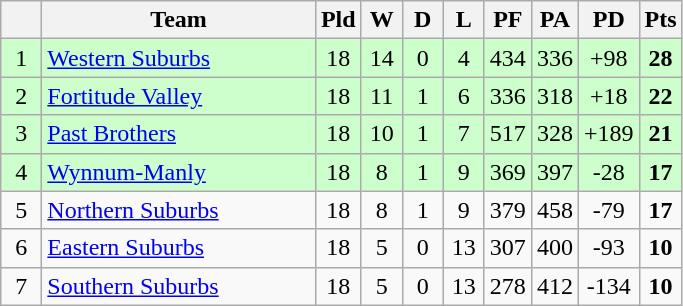<table class="wikitable" style="text-align:center;">
<tr>
<th width="20"></th>
<th width="175">Team</th>
<th width="20">Pld</th>
<th width="20">W</th>
<th width="20">D</th>
<th width="20">L</th>
<th width="20">PF</th>
<th width="20">PA</th>
<th width="20">PD</th>
<th width="20">Pts</th>
</tr>
<tr style="background: #ccffcc;">
<td>1</td>
<td style="text-align:left;"> <a href='#'>Western Suburbs</a></td>
<td>18</td>
<td>14</td>
<td>0</td>
<td>4</td>
<td>434</td>
<td>336</td>
<td>+98</td>
<td><strong>28</strong></td>
</tr>
<tr style="background: #ccffcc;">
<td>2</td>
<td style="text-align:left;"> <a href='#'>Fortitude Valley</a></td>
<td>18</td>
<td>11</td>
<td>1</td>
<td>6</td>
<td>336</td>
<td>318</td>
<td>+18</td>
<td><strong>22</strong></td>
</tr>
<tr style="background: #ccffcc;">
<td>3</td>
<td style="text-align:left;"> <a href='#'>Past Brothers</a></td>
<td>18</td>
<td>10</td>
<td>1</td>
<td>7</td>
<td>517</td>
<td>328</td>
<td>+189</td>
<td><strong>21</strong></td>
</tr>
<tr style="background: #ccffcc;">
<td>4</td>
<td style="text-align:left;"> <a href='#'>Wynnum-Manly</a></td>
<td>18</td>
<td>8</td>
<td>1</td>
<td>9</td>
<td>369</td>
<td>397</td>
<td>-28</td>
<td><strong>17</strong></td>
</tr>
<tr>
<td>5</td>
<td style="text-align:left;"> <a href='#'>Northern Suburbs</a></td>
<td>18</td>
<td>8</td>
<td>1</td>
<td>9</td>
<td>379</td>
<td>458</td>
<td>-79</td>
<td><strong>17</strong></td>
</tr>
<tr>
<td>6</td>
<td style="text-align:left;"> <a href='#'>Eastern Suburbs</a></td>
<td>18</td>
<td>5</td>
<td>0</td>
<td>13</td>
<td>307</td>
<td>400</td>
<td>-93</td>
<td><strong>10</strong></td>
</tr>
<tr>
<td>7</td>
<td style="text-align:left;"> <a href='#'>Southern Suburbs</a></td>
<td>18</td>
<td>5</td>
<td>0</td>
<td>13</td>
<td>278</td>
<td>412</td>
<td>-134</td>
<td><strong>10</strong></td>
</tr>
</table>
